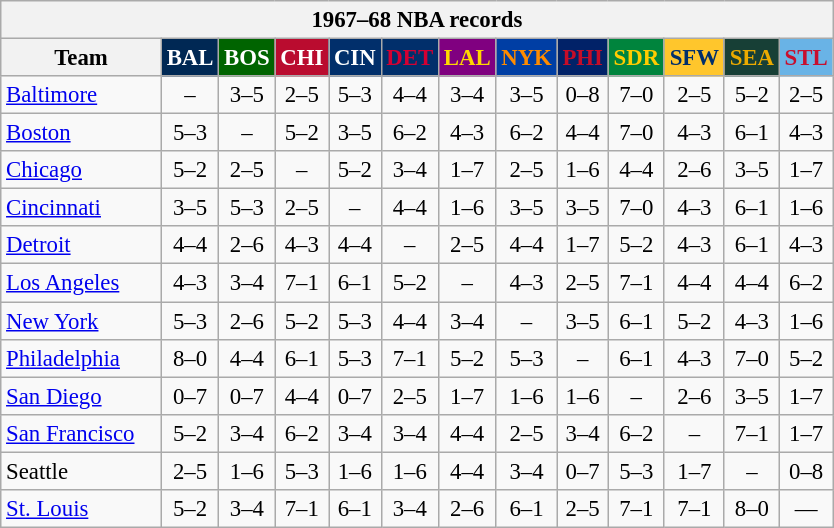<table class="wikitable" style="font-size:95%; text-align:center;">
<tr>
<th colspan=13>1967–68 NBA records</th>
</tr>
<tr>
<th width=100>Team</th>
<th style="background:#002854;color:#FFFFFF;width=35">BAL</th>
<th style="background:#006400;color:#FFFFFF;width=35">BOS</th>
<th style="background:#BA0C2F;color:#FFFFFF;width=35">CHI</th>
<th style="background:#012F6B;color:#FFFFFF;width=35">CIN</th>
<th style="background:#012F6B;color:#D40032;width=35">DET</th>
<th style="background:#800080;color:#FFD700;width=35">LAL</th>
<th style="background:#003EA4;color:#FF8C00;width=35">NYK</th>
<th style="background:#012268;color:#C60D28;width=35">PHI</th>
<th style="background:#00843D;color:#FFCC00;width=35">SDR</th>
<th style="background:#FFC62C;color:#012F6B;width=35">SFW</th>
<th style="background:#173F36;color:#EBAA00;width=35">SEA</th>
<th style="background:#69B3E6;color:#C70F2E;width=35">STL</th>
</tr>
<tr>
<td style="text-align:left;"><a href='#'>Baltimore</a></td>
<td>–</td>
<td>3–5</td>
<td>2–5</td>
<td>5–3</td>
<td>4–4</td>
<td>3–4</td>
<td>3–5</td>
<td>0–8</td>
<td>7–0</td>
<td>2–5</td>
<td>5–2</td>
<td>2–5</td>
</tr>
<tr>
<td style="text-align:left;"><a href='#'>Boston</a></td>
<td>5–3</td>
<td>–</td>
<td>5–2</td>
<td>3–5</td>
<td>6–2</td>
<td>4–3</td>
<td>6–2</td>
<td>4–4</td>
<td>7–0</td>
<td>4–3</td>
<td>6–1</td>
<td>4–3</td>
</tr>
<tr>
<td style="text-align:left;"><a href='#'>Chicago</a></td>
<td>5–2</td>
<td>2–5</td>
<td>–</td>
<td>5–2</td>
<td>3–4</td>
<td>1–7</td>
<td>2–5</td>
<td>1–6</td>
<td>4–4</td>
<td>2–6</td>
<td>3–5</td>
<td>1–7</td>
</tr>
<tr>
<td style="text-align:left;"><a href='#'>Cincinnati</a></td>
<td>3–5</td>
<td>5–3</td>
<td>2–5</td>
<td>–</td>
<td>4–4</td>
<td>1–6</td>
<td>3–5</td>
<td>3–5</td>
<td>7–0</td>
<td>4–3</td>
<td>6–1</td>
<td>1–6</td>
</tr>
<tr>
<td style="text-align:left;"><a href='#'>Detroit</a></td>
<td>4–4</td>
<td>2–6</td>
<td>4–3</td>
<td>4–4</td>
<td>–</td>
<td>2–5</td>
<td>4–4</td>
<td>1–7</td>
<td>5–2</td>
<td>4–3</td>
<td>6–1</td>
<td>4–3</td>
</tr>
<tr>
<td style="text-align:left;"><a href='#'>Los Angeles</a></td>
<td>4–3</td>
<td>3–4</td>
<td>7–1</td>
<td>6–1</td>
<td>5–2</td>
<td>–</td>
<td>4–3</td>
<td>2–5</td>
<td>7–1</td>
<td>4–4</td>
<td>4–4</td>
<td>6–2</td>
</tr>
<tr>
<td style="text-align:left;"><a href='#'>New York</a></td>
<td>5–3</td>
<td>2–6</td>
<td>5–2</td>
<td>5–3</td>
<td>4–4</td>
<td>3–4</td>
<td>–</td>
<td>3–5</td>
<td>6–1</td>
<td>5–2</td>
<td>4–3</td>
<td>1–6</td>
</tr>
<tr>
<td style="text-align:left;"><a href='#'>Philadelphia</a></td>
<td>8–0</td>
<td>4–4</td>
<td>6–1</td>
<td>5–3</td>
<td>7–1</td>
<td>5–2</td>
<td>5–3</td>
<td>–</td>
<td>6–1</td>
<td>4–3</td>
<td>7–0</td>
<td>5–2</td>
</tr>
<tr>
<td style="text-align:left;"><a href='#'>San Diego</a></td>
<td>0–7</td>
<td>0–7</td>
<td>4–4</td>
<td>0–7</td>
<td>2–5</td>
<td>1–7</td>
<td>1–6</td>
<td>1–6</td>
<td>–</td>
<td>2–6</td>
<td>3–5</td>
<td>1–7</td>
</tr>
<tr>
<td style="text-align:left;"><a href='#'>San Francisco</a></td>
<td>5–2</td>
<td>3–4</td>
<td>6–2</td>
<td>3–4</td>
<td>3–4</td>
<td>4–4</td>
<td>2–5</td>
<td>3–4</td>
<td>6–2</td>
<td>–</td>
<td>7–1</td>
<td>1–7</td>
</tr>
<tr>
<td style="text-align:left;">Seattle</td>
<td>2–5</td>
<td>1–6</td>
<td>5–3</td>
<td>1–6</td>
<td>1–6</td>
<td>4–4</td>
<td>3–4</td>
<td>0–7</td>
<td>5–3</td>
<td>1–7</td>
<td>–</td>
<td>0–8</td>
</tr>
<tr>
<td style="text-align:left;"><a href='#'>St. Louis</a></td>
<td>5–2</td>
<td>3–4</td>
<td>7–1</td>
<td>6–1</td>
<td>3–4</td>
<td>2–6</td>
<td>6–1</td>
<td>2–5</td>
<td>7–1</td>
<td>7–1</td>
<td>8–0</td>
<td>—</td>
</tr>
</table>
